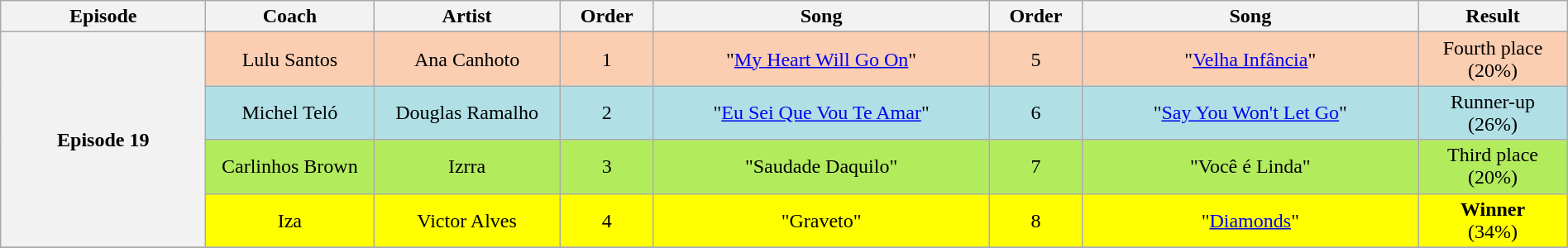<table class="wikitable" style="text-align:center; width:100%;">
<tr>
<th scope="col" width="11.0%">Episode</th>
<th scope="col" width="09.0%">Coach</th>
<th scope="col" width="10.0%">Artist</th>
<th scope="col" width="05.0%">Order</th>
<th scope="col" width="18.0%">Song</th>
<th scope="col" width="05.0%">Order</th>
<th scope="col" width="18.0%">Song</th>
<th scope="col" width="08.0%">Result</th>
</tr>
<tr>
<th scope="col" rowspan=5>Episode 19<br></th>
</tr>
<tr bgcolor=FBCEB1>
<td>Lulu Santos</td>
<td>Ana Canhoto</td>
<td>1</td>
<td>"<a href='#'>My Heart Will Go On</a>"</td>
<td>5</td>
<td>"<a href='#'>Velha Infância</a>"</td>
<td>Fourth place<br>(20%)</td>
</tr>
<tr bgcolor=B0E0E6>
<td>Michel Teló</td>
<td>Douglas Ramalho</td>
<td>2</td>
<td>"<a href='#'>Eu Sei Que Vou Te Amar</a>"</td>
<td>6</td>
<td>"<a href='#'>Say You Won't Let Go</a>"</td>
<td>Runner-up<br>(26%)</td>
</tr>
<tr bgcolor=B2EC5D>
<td>Carlinhos Brown</td>
<td>Izrra</td>
<td>3</td>
<td>"Saudade Daquilo"</td>
<td>7</td>
<td>"Você é Linda"</td>
<td>Third place<br>(20%)</td>
</tr>
<tr bgcolor=FFFF00>
<td>Iza</td>
<td>Victor Alves</td>
<td>4</td>
<td>"Graveto"</td>
<td>8</td>
<td>"<a href='#'>Diamonds</a>"</td>
<td><strong>Winner</strong><br>(34%)</td>
</tr>
<tr>
</tr>
</table>
